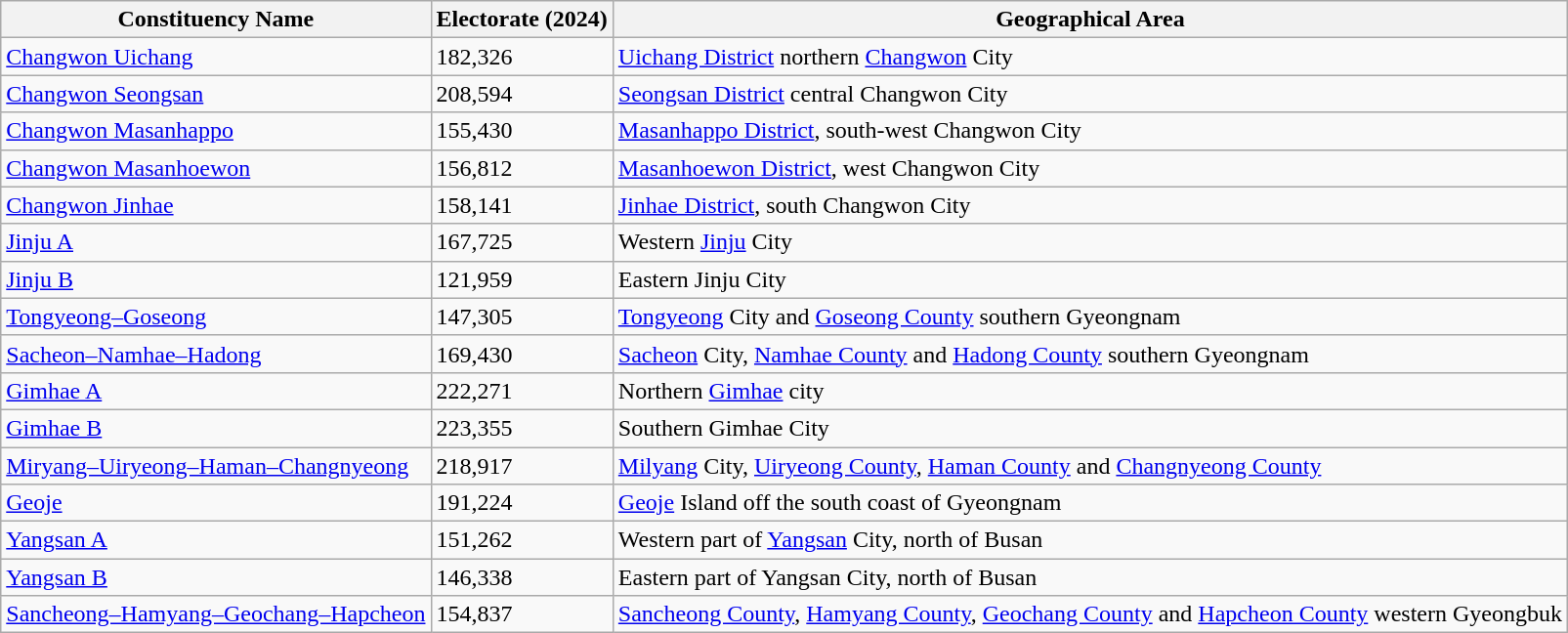<table class="wikitable">
<tr>
<th>Constituency Name</th>
<th>Electorate (2024)</th>
<th>Geographical Area</th>
</tr>
<tr>
<td><a href='#'>Changwon Uichang</a></td>
<td>182,326</td>
<td><a href='#'>Uichang District</a> northern <a href='#'>Changwon</a> City</td>
</tr>
<tr>
<td><a href='#'>Changwon Seongsan</a></td>
<td>208,594</td>
<td><a href='#'>Seongsan District</a> central Changwon City</td>
</tr>
<tr>
<td><a href='#'>Changwon Masanhappo</a></td>
<td>155,430</td>
<td><a href='#'>Masanhappo District</a>, south-west Changwon City</td>
</tr>
<tr>
<td><a href='#'>Changwon Masanhoewon</a></td>
<td>156,812</td>
<td><a href='#'>Masanhoewon District</a>, west Changwon City</td>
</tr>
<tr>
<td><a href='#'>Changwon Jinhae</a></td>
<td>158,141</td>
<td><a href='#'>Jinhae District</a>, south Changwon City</td>
</tr>
<tr>
<td><a href='#'>Jinju A</a></td>
<td>167,725</td>
<td>Western <a href='#'>Jinju</a> City</td>
</tr>
<tr>
<td><a href='#'>Jinju B</a></td>
<td>121,959</td>
<td>Eastern Jinju City</td>
</tr>
<tr>
<td><a href='#'>Tongyeong–Goseong</a></td>
<td>147,305</td>
<td><a href='#'>Tongyeong</a> City and <a href='#'>Goseong County</a> southern Gyeongnam</td>
</tr>
<tr>
<td><a href='#'>Sacheon–Namhae–Hadong</a></td>
<td>169,430</td>
<td><a href='#'>Sacheon</a> City, <a href='#'>Namhae County</a> and <a href='#'>Hadong County</a> southern Gyeongnam</td>
</tr>
<tr>
<td><a href='#'>Gimhae A</a></td>
<td>222,271</td>
<td>Northern <a href='#'>Gimhae</a> city</td>
</tr>
<tr>
<td><a href='#'>Gimhae B</a></td>
<td>223,355</td>
<td>Southern Gimhae City</td>
</tr>
<tr>
<td><a href='#'>Miryang–Uiryeong–Haman–Changnyeong</a></td>
<td>218,917</td>
<td><a href='#'>Milyang</a> City, <a href='#'>Uiryeong County</a>, <a href='#'>Haman County</a> and <a href='#'>Changnyeong County</a></td>
</tr>
<tr>
<td><a href='#'>Geoje</a></td>
<td>191,224</td>
<td><a href='#'>Geoje</a> Island off the south coast of Gyeongnam</td>
</tr>
<tr>
<td><a href='#'>Yangsan A</a></td>
<td>151,262</td>
<td>Western part of <a href='#'>Yangsan</a> City, north of Busan</td>
</tr>
<tr>
<td><a href='#'>Yangsan B</a></td>
<td>146,338</td>
<td>Eastern part of Yangsan City, north of Busan</td>
</tr>
<tr>
<td><a href='#'>Sancheong–Hamyang–Geochang–Hapcheon</a></td>
<td>154,837</td>
<td><a href='#'>Sancheong County</a>, <a href='#'>Hamyang County</a>, <a href='#'>Geochang County</a> and <a href='#'>Hapcheon County</a> western Gyeongbuk</td>
</tr>
</table>
